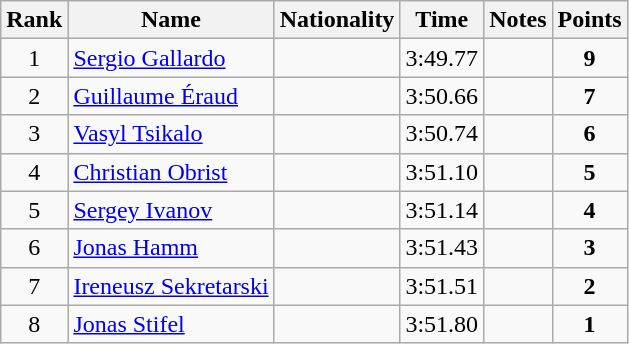<table class="wikitable sortable" style="text-align:center">
<tr>
<th>Rank</th>
<th>Name</th>
<th>Nationality</th>
<th>Time</th>
<th>Notes</th>
<th>Points</th>
</tr>
<tr>
<td>1</td>
<td align=left><a href='#'>Sergio Gallardo</a></td>
<td align=left></td>
<td>3:49.77</td>
<td></td>
<td><strong>9</strong></td>
</tr>
<tr>
<td>2</td>
<td align=left><a href='#'>Guillaume Éraud</a></td>
<td align=left></td>
<td>3:50.66</td>
<td></td>
<td><strong>7</strong></td>
</tr>
<tr>
<td>3</td>
<td align=left><a href='#'>Vasyl Tsikalo</a></td>
<td align=left></td>
<td>3:50.74</td>
<td></td>
<td><strong>6</strong></td>
</tr>
<tr>
<td>4</td>
<td align=left><a href='#'>Christian Obrist</a></td>
<td align=left></td>
<td>3:51.10</td>
<td></td>
<td><strong>5</strong></td>
</tr>
<tr>
<td>5</td>
<td align=left><a href='#'>Sergey Ivanov</a></td>
<td align=left></td>
<td>3:51.14</td>
<td></td>
<td><strong>4</strong></td>
</tr>
<tr>
<td>6</td>
<td align=left><a href='#'>Jonas Hamm</a></td>
<td align=left></td>
<td>3:51.43</td>
<td></td>
<td><strong>3</strong></td>
</tr>
<tr>
<td>7</td>
<td align=left><a href='#'>Ireneusz Sekretarski</a></td>
<td align=left></td>
<td>3:51.51</td>
<td></td>
<td><strong>2</strong></td>
</tr>
<tr>
<td>8</td>
<td align=left><a href='#'>Jonas Stifel</a></td>
<td align=left></td>
<td>3:51.80</td>
<td></td>
<td><strong>1</strong></td>
</tr>
</table>
